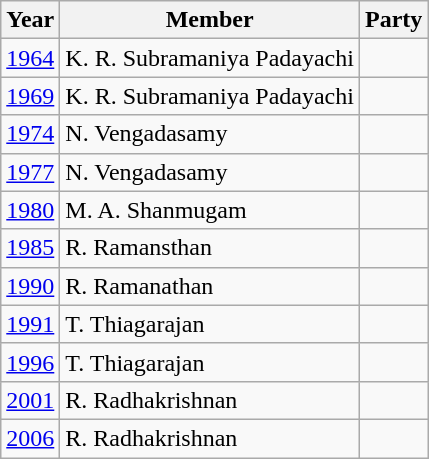<table class="wikitable sortable">
<tr>
<th>Year</th>
<th>Member</th>
<th colspan=2>Party</th>
</tr>
<tr>
<td><a href='#'>1964</a></td>
<td>K. R. Subramaniya Padayachi</td>
<td></td>
</tr>
<tr>
<td><a href='#'>1969</a></td>
<td>K. R. Subramaniya Padayachi</td>
<td></td>
</tr>
<tr>
<td><a href='#'>1974</a></td>
<td>N. Vengadasamy</td>
<td></td>
</tr>
<tr>
<td><a href='#'>1977</a></td>
<td>N. Vengadasamy</td>
<td></td>
</tr>
<tr>
<td><a href='#'>1980</a></td>
<td>M. A. Shanmugam</td>
<td></td>
</tr>
<tr>
<td><a href='#'>1985</a></td>
<td>R. Ramansthan</td>
<td></td>
</tr>
<tr>
<td><a href='#'>1990</a></td>
<td>R. Ramanathan</td>
<td></td>
</tr>
<tr>
<td><a href='#'>1991</a></td>
<td>T. Thiagarajan</td>
<td></td>
</tr>
<tr>
<td><a href='#'>1996</a></td>
<td>T. Thiagarajan</td>
<td></td>
</tr>
<tr>
<td><a href='#'>2001</a></td>
<td>R. Radhakrishnan</td>
<td></td>
</tr>
<tr>
<td><a href='#'>2006</a></td>
<td>R. Radhakrishnan</td>
<td></td>
</tr>
</table>
